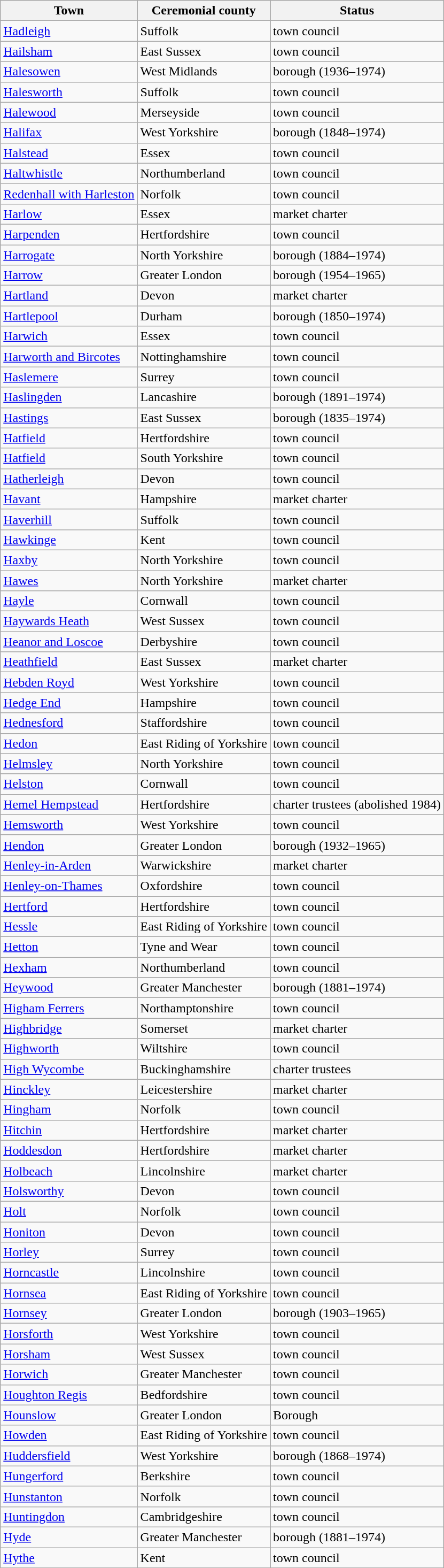<table class="wikitable sortable">
<tr>
<th>Town</th>
<th>Ceremonial county</th>
<th>Status</th>
</tr>
<tr>
<td><a href='#'>Hadleigh</a></td>
<td>Suffolk</td>
<td>town council</td>
</tr>
<tr>
<td><a href='#'>Hailsham</a></td>
<td>East Sussex</td>
<td>town council</td>
</tr>
<tr>
<td><a href='#'>Halesowen</a></td>
<td>West Midlands</td>
<td>borough (1936–1974)</td>
</tr>
<tr>
<td><a href='#'>Halesworth</a></td>
<td>Suffolk</td>
<td>town council</td>
</tr>
<tr>
<td><a href='#'>Halewood</a></td>
<td>Merseyside</td>
<td>town council</td>
</tr>
<tr>
<td><a href='#'>Halifax</a></td>
<td>West Yorkshire</td>
<td>borough (1848–1974)</td>
</tr>
<tr>
<td><a href='#'>Halstead</a></td>
<td>Essex</td>
<td>town council</td>
</tr>
<tr>
<td><a href='#'>Haltwhistle</a></td>
<td>Northumberland</td>
<td>town council</td>
</tr>
<tr>
<td><a href='#'>Redenhall with Harleston</a></td>
<td>Norfolk</td>
<td>town council</td>
</tr>
<tr>
<td><a href='#'>Harlow</a></td>
<td>Essex</td>
<td>market charter</td>
</tr>
<tr>
<td><a href='#'>Harpenden</a></td>
<td>Hertfordshire</td>
<td>town council</td>
</tr>
<tr>
<td><a href='#'>Harrogate</a></td>
<td>North Yorkshire</td>
<td>borough (1884–1974)</td>
</tr>
<tr>
<td><a href='#'>Harrow</a></td>
<td>Greater London</td>
<td>borough (1954–1965)</td>
</tr>
<tr>
<td><a href='#'>Hartland</a></td>
<td>Devon</td>
<td>market charter</td>
</tr>
<tr>
<td><a href='#'>Hartlepool</a></td>
<td>Durham</td>
<td>borough (1850–1974)</td>
</tr>
<tr>
<td><a href='#'>Harwich</a></td>
<td>Essex</td>
<td>town council</td>
</tr>
<tr>
<td><a href='#'>Harworth and Bircotes</a></td>
<td>Nottinghamshire</td>
<td>town council</td>
</tr>
<tr>
<td><a href='#'>Haslemere</a></td>
<td>Surrey</td>
<td>town council</td>
</tr>
<tr>
<td><a href='#'>Haslingden</a></td>
<td>Lancashire</td>
<td>borough (1891–1974)</td>
</tr>
<tr>
<td><a href='#'>Hastings</a></td>
<td>East Sussex</td>
<td>borough (1835–1974)</td>
</tr>
<tr>
<td><a href='#'>Hatfield</a></td>
<td>Hertfordshire</td>
<td>town council</td>
</tr>
<tr>
<td><a href='#'>Hatfield</a></td>
<td>South Yorkshire</td>
<td>town council</td>
</tr>
<tr>
<td><a href='#'>Hatherleigh</a></td>
<td>Devon</td>
<td>town council</td>
</tr>
<tr>
<td><a href='#'>Havant</a></td>
<td>Hampshire</td>
<td>market charter</td>
</tr>
<tr>
<td><a href='#'>Haverhill</a></td>
<td>Suffolk</td>
<td>town council</td>
</tr>
<tr>
<td><a href='#'>Hawkinge</a></td>
<td>Kent</td>
<td>town council</td>
</tr>
<tr>
<td><a href='#'>Haxby</a></td>
<td>North Yorkshire</td>
<td>town council</td>
</tr>
<tr>
<td><a href='#'>Hawes</a></td>
<td>North Yorkshire</td>
<td>market charter</td>
</tr>
<tr>
<td><a href='#'>Hayle</a></td>
<td>Cornwall</td>
<td>town council</td>
</tr>
<tr>
<td><a href='#'>Haywards Heath</a></td>
<td>West Sussex</td>
<td>town council</td>
</tr>
<tr>
<td><a href='#'>Heanor and Loscoe</a></td>
<td>Derbyshire</td>
<td>town council</td>
</tr>
<tr>
<td><a href='#'>Heathfield</a></td>
<td>East Sussex</td>
<td>market charter</td>
</tr>
<tr>
<td><a href='#'>Hebden Royd</a></td>
<td>West Yorkshire</td>
<td>town council</td>
</tr>
<tr>
<td><a href='#'>Hedge End</a></td>
<td>Hampshire</td>
<td>town council</td>
</tr>
<tr>
<td><a href='#'>Hednesford</a></td>
<td>Staffordshire</td>
<td>town council</td>
</tr>
<tr>
<td><a href='#'>Hedon</a></td>
<td>East Riding of Yorkshire</td>
<td>town council</td>
</tr>
<tr>
<td><a href='#'>Helmsley</a></td>
<td>North Yorkshire</td>
<td>town council</td>
</tr>
<tr>
<td><a href='#'>Helston</a></td>
<td>Cornwall</td>
<td>town council</td>
</tr>
<tr>
<td><a href='#'>Hemel Hempstead</a></td>
<td>Hertfordshire</td>
<td>charter trustees (abolished 1984)</td>
</tr>
<tr>
<td><a href='#'>Hemsworth</a></td>
<td>West Yorkshire</td>
<td>town council</td>
</tr>
<tr>
<td><a href='#'>Hendon</a></td>
<td>Greater London</td>
<td>borough (1932–1965)</td>
</tr>
<tr>
<td><a href='#'>Henley-in-Arden</a></td>
<td>Warwickshire</td>
<td>market charter</td>
</tr>
<tr>
<td><a href='#'>Henley-on-Thames</a></td>
<td>Oxfordshire</td>
<td>town council</td>
</tr>
<tr>
<td><a href='#'>Hertford</a></td>
<td>Hertfordshire</td>
<td>town council</td>
</tr>
<tr>
<td><a href='#'>Hessle</a></td>
<td>East Riding of Yorkshire</td>
<td>town council</td>
</tr>
<tr>
<td><a href='#'>Hetton</a></td>
<td>Tyne and Wear</td>
<td>town council</td>
</tr>
<tr>
<td><a href='#'>Hexham</a></td>
<td>Northumberland</td>
<td>town council</td>
</tr>
<tr>
<td><a href='#'>Heywood</a></td>
<td>Greater Manchester</td>
<td>borough (1881–1974)</td>
</tr>
<tr>
<td><a href='#'>Higham Ferrers</a></td>
<td>Northamptonshire</td>
<td>town council</td>
</tr>
<tr>
<td><a href='#'>Highbridge</a></td>
<td>Somerset</td>
<td>market charter</td>
</tr>
<tr>
<td><a href='#'>Highworth</a></td>
<td>Wiltshire</td>
<td>town council</td>
</tr>
<tr>
<td><a href='#'>High Wycombe</a></td>
<td>Buckinghamshire</td>
<td>charter trustees</td>
</tr>
<tr>
<td><a href='#'>Hinckley</a></td>
<td>Leicestershire</td>
<td>market charter</td>
</tr>
<tr>
<td><a href='#'>Hingham</a></td>
<td>Norfolk</td>
<td>town council</td>
</tr>
<tr>
<td><a href='#'>Hitchin</a></td>
<td>Hertfordshire</td>
<td>market charter</td>
</tr>
<tr>
<td><a href='#'>Hoddesdon</a></td>
<td>Hertfordshire</td>
<td>market charter</td>
</tr>
<tr>
<td><a href='#'>Holbeach</a></td>
<td>Lincolnshire</td>
<td>market charter</td>
</tr>
<tr>
<td><a href='#'>Holsworthy</a></td>
<td>Devon</td>
<td>town council</td>
</tr>
<tr>
<td><a href='#'>Holt</a></td>
<td>Norfolk</td>
<td>town council</td>
</tr>
<tr>
<td><a href='#'>Honiton</a></td>
<td>Devon</td>
<td>town council</td>
</tr>
<tr>
<td><a href='#'>Horley</a></td>
<td>Surrey</td>
<td>town council</td>
</tr>
<tr>
<td><a href='#'>Horncastle</a></td>
<td>Lincolnshire</td>
<td>town council</td>
</tr>
<tr>
<td><a href='#'>Hornsea</a></td>
<td>East Riding of Yorkshire</td>
<td>town council</td>
</tr>
<tr>
<td><a href='#'>Hornsey</a></td>
<td>Greater London</td>
<td>borough (1903–1965)</td>
</tr>
<tr>
<td><a href='#'>Horsforth</a></td>
<td>West Yorkshire</td>
<td>town council</td>
</tr>
<tr>
<td><a href='#'>Horsham</a></td>
<td>West Sussex</td>
<td>town council</td>
</tr>
<tr>
<td><a href='#'>Horwich</a></td>
<td>Greater Manchester</td>
<td>town council</td>
</tr>
<tr>
<td><a href='#'>Houghton Regis</a></td>
<td>Bedfordshire</td>
<td>town council</td>
</tr>
<tr>
<td><a href='#'>Hounslow</a></td>
<td>Greater London</td>
<td>Borough</td>
</tr>
<tr>
<td><a href='#'>Howden</a></td>
<td>East Riding of Yorkshire</td>
<td>town council</td>
</tr>
<tr>
<td><a href='#'>Huddersfield</a></td>
<td>West Yorkshire</td>
<td>borough (1868–1974)</td>
</tr>
<tr>
<td><a href='#'>Hungerford</a></td>
<td>Berkshire</td>
<td>town council</td>
</tr>
<tr>
<td><a href='#'>Hunstanton</a></td>
<td>Norfolk</td>
<td>town council</td>
</tr>
<tr>
<td><a href='#'>Huntingdon</a></td>
<td>Cambridgeshire</td>
<td>town council</td>
</tr>
<tr>
<td><a href='#'>Hyde</a></td>
<td>Greater Manchester</td>
<td>borough (1881–1974)</td>
</tr>
<tr>
<td><a href='#'>Hythe</a></td>
<td>Kent</td>
<td>town council</td>
</tr>
</table>
